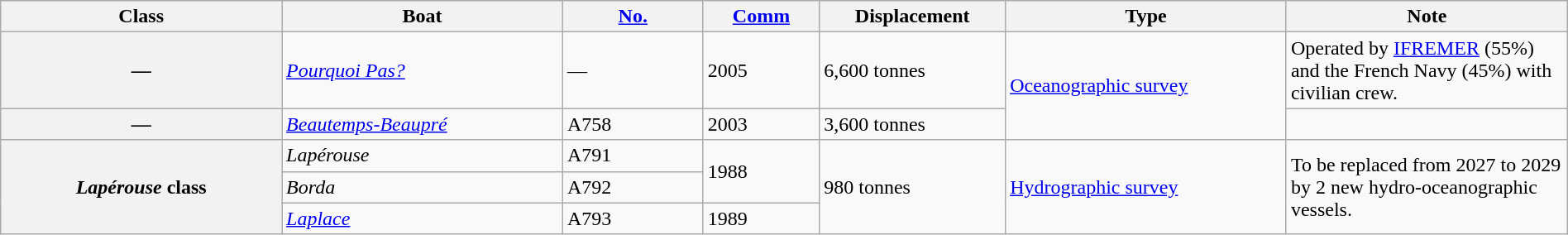<table class="wikitable" style="margin:auto; width:100%;">
<tr>
<th style="text-align:center; width:10%;">Class</th>
<th style="text-align:center; width:10%;">Boat</th>
<th style="text-align:center; width:5%;"><a href='#'>No.</a></th>
<th style="text-align:center; width:4%;"><a href='#'>Comm</a></th>
<th style="text-align:center; width:5%;">Displacement</th>
<th style="text-align:center; width:10%;">Type</th>
<th style="text-align:center; width:10%;">Note</th>
</tr>
<tr>
<th>—</th>
<td><a href='#'><em>Pourquoi Pas?</em></a></td>
<td>—</td>
<td>2005</td>
<td>6,600 tonnes</td>
<td rowspan="2"><a href='#'>Oceanographic survey</a></td>
<td>Operated by <a href='#'>IFREMER</a> (55%) and the French Navy (45%) with civilian crew.</td>
</tr>
<tr>
<th>—</th>
<td><a href='#'><em>Beautemps-Beaupré</em></a></td>
<td>A758</td>
<td>2003</td>
<td>3,600 tonnes</td>
<td></td>
</tr>
<tr>
<th rowspan="3"><em>Lapérouse</em> class</th>
<td><em>	Lapérouse</em></td>
<td>A791</td>
<td rowspan="2">1988</td>
<td rowspan="3">980 tonnes</td>
<td rowspan="3"><a href='#'>Hydrographic survey</a></td>
<td rowspan="3">To be replaced from 2027 to 2029 by 2 new hydro-oceanographic vessels.</td>
</tr>
<tr>
<td><em>	Borda</em></td>
<td>A792</td>
</tr>
<tr>
<td><a href='#'><em>Laplace</em></a></td>
<td>A793</td>
<td>1989</td>
</tr>
</table>
